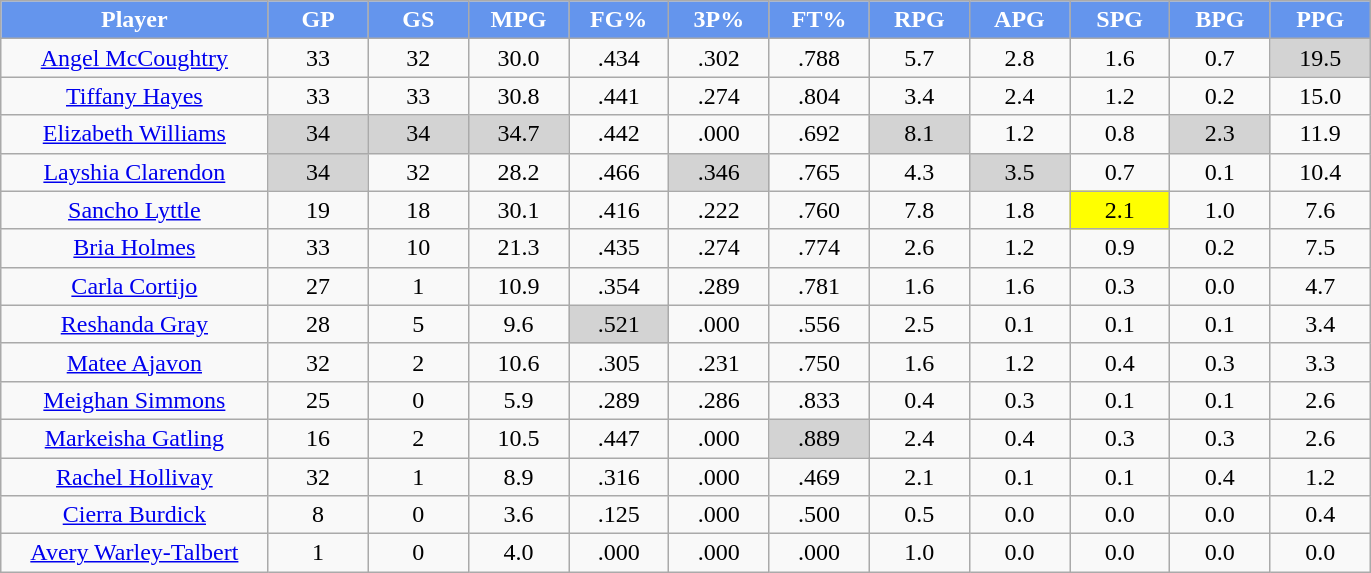<table class="wikitable sortable" style="text-align:center;">
<tr>
<th style="background:#6495ED;color:white;" width="16%">Player</th>
<th style="background:#6495ED;color:white;" width="6%">GP</th>
<th style="background:#6495ED;color:white;" width="6%">GS</th>
<th style="background:#6495ED;color:white;" width="6%">MPG</th>
<th style="background:#6495ED;color:white;" width="6%">FG%</th>
<th style="background:#6495ED;color:white;" width="6%">3P%</th>
<th style="background:#6495ED;color:white;" width="6%">FT%</th>
<th style="background:#6495ED;color:white;" width="6%">RPG</th>
<th style="background:#6495ED;color:white;" width="6%">APG</th>
<th style="background:#6495ED;color:white;" width="6%">SPG</th>
<th style="background:#6495ED;color:white;" width="6%">BPG</th>
<th style="background:#6495ED;color:white;" width="6%">PPG</th>
</tr>
<tr>
<td><a href='#'>Angel McCoughtry</a></td>
<td>33</td>
<td>32</td>
<td>30.0</td>
<td>.434</td>
<td>.302</td>
<td>.788</td>
<td>5.7</td>
<td>2.8</td>
<td>1.6</td>
<td>0.7</td>
<td style="background:#D3D3D3;">19.5</td>
</tr>
<tr>
<td><a href='#'>Tiffany Hayes</a></td>
<td>33</td>
<td>33</td>
<td>30.8</td>
<td>.441</td>
<td>.274</td>
<td>.804</td>
<td>3.4</td>
<td>2.4</td>
<td>1.2</td>
<td>0.2</td>
<td>15.0</td>
</tr>
<tr>
<td><a href='#'>Elizabeth Williams</a></td>
<td style="background:#D3D3D3;">34</td>
<td style="background:#D3D3D3;">34</td>
<td style="background:#D3D3D3;">34.7</td>
<td>.442</td>
<td>.000</td>
<td>.692</td>
<td style="background:#D3D3D3;">8.1</td>
<td>1.2</td>
<td>0.8</td>
<td style="background:#D3D3D3;">2.3</td>
<td>11.9</td>
</tr>
<tr>
<td><a href='#'>Layshia Clarendon</a></td>
<td style="background:#D3D3D3;">34</td>
<td>32</td>
<td>28.2</td>
<td>.466</td>
<td style="background:#D3D3D3;">.346</td>
<td>.765</td>
<td>4.3</td>
<td style="background:#D3D3D3;">3.5</td>
<td>0.7</td>
<td>0.1</td>
<td>10.4</td>
</tr>
<tr>
<td><a href='#'>Sancho Lyttle</a></td>
<td>19</td>
<td>18</td>
<td>30.1</td>
<td>.416</td>
<td>.222</td>
<td>.760</td>
<td>7.8</td>
<td>1.8</td>
<td style="background:yellow;">2.1</td>
<td>1.0</td>
<td>7.6</td>
</tr>
<tr>
<td><a href='#'>Bria Holmes</a></td>
<td>33</td>
<td>10</td>
<td>21.3</td>
<td>.435</td>
<td>.274</td>
<td>.774</td>
<td>2.6</td>
<td>1.2</td>
<td>0.9</td>
<td>0.2</td>
<td>7.5</td>
</tr>
<tr>
<td><a href='#'>Carla Cortijo</a></td>
<td>27</td>
<td>1</td>
<td>10.9</td>
<td>.354</td>
<td>.289</td>
<td>.781</td>
<td>1.6</td>
<td>1.6</td>
<td>0.3</td>
<td>0.0</td>
<td>4.7</td>
</tr>
<tr>
<td><a href='#'>Reshanda Gray</a></td>
<td>28</td>
<td>5</td>
<td>9.6</td>
<td style="background:#D3D3D3;">.521</td>
<td>.000</td>
<td>.556</td>
<td>2.5</td>
<td>0.1</td>
<td>0.1</td>
<td>0.1</td>
<td>3.4</td>
</tr>
<tr>
<td><a href='#'>Matee Ajavon</a></td>
<td>32</td>
<td>2</td>
<td>10.6</td>
<td>.305</td>
<td>.231</td>
<td>.750</td>
<td>1.6</td>
<td>1.2</td>
<td>0.4</td>
<td>0.3</td>
<td>3.3</td>
</tr>
<tr>
<td><a href='#'>Meighan Simmons</a></td>
<td>25</td>
<td>0</td>
<td>5.9</td>
<td>.289</td>
<td>.286</td>
<td>.833</td>
<td>0.4</td>
<td>0.3</td>
<td>0.1</td>
<td>0.1</td>
<td>2.6</td>
</tr>
<tr>
<td><a href='#'>Markeisha Gatling</a></td>
<td>16</td>
<td>2</td>
<td>10.5</td>
<td>.447</td>
<td>.000</td>
<td style="background:#D3D3D3;">.889</td>
<td>2.4</td>
<td>0.4</td>
<td>0.3</td>
<td>0.3</td>
<td>2.6</td>
</tr>
<tr>
<td><a href='#'>Rachel Hollivay</a></td>
<td>32</td>
<td>1</td>
<td>8.9</td>
<td>.316</td>
<td>.000</td>
<td>.469</td>
<td>2.1</td>
<td>0.1</td>
<td>0.1</td>
<td>0.4</td>
<td>1.2</td>
</tr>
<tr>
<td><a href='#'>Cierra Burdick</a></td>
<td>8</td>
<td>0</td>
<td>3.6</td>
<td>.125</td>
<td>.000</td>
<td>.500</td>
<td>0.5</td>
<td>0.0</td>
<td>0.0</td>
<td>0.0</td>
<td>0.4</td>
</tr>
<tr>
<td><a href='#'>Avery Warley-Talbert</a></td>
<td>1</td>
<td>0</td>
<td>4.0</td>
<td>.000</td>
<td>.000</td>
<td>.000</td>
<td>1.0</td>
<td>0.0</td>
<td>0.0</td>
<td>0.0</td>
<td>0.0</td>
</tr>
</table>
